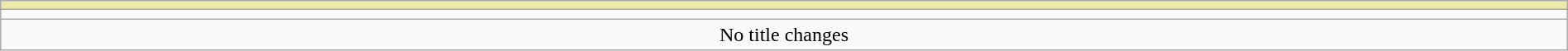<table class="wikitable" style="text-align:center; width:100%;">
<tr style="background:#EEE8AA;">
<td colspan="5"></td>
</tr>
<tr>
<td colspan="5"><strong></strong></td>
</tr>
<tr>
<td colspan="5">No title changes</td>
</tr>
</table>
